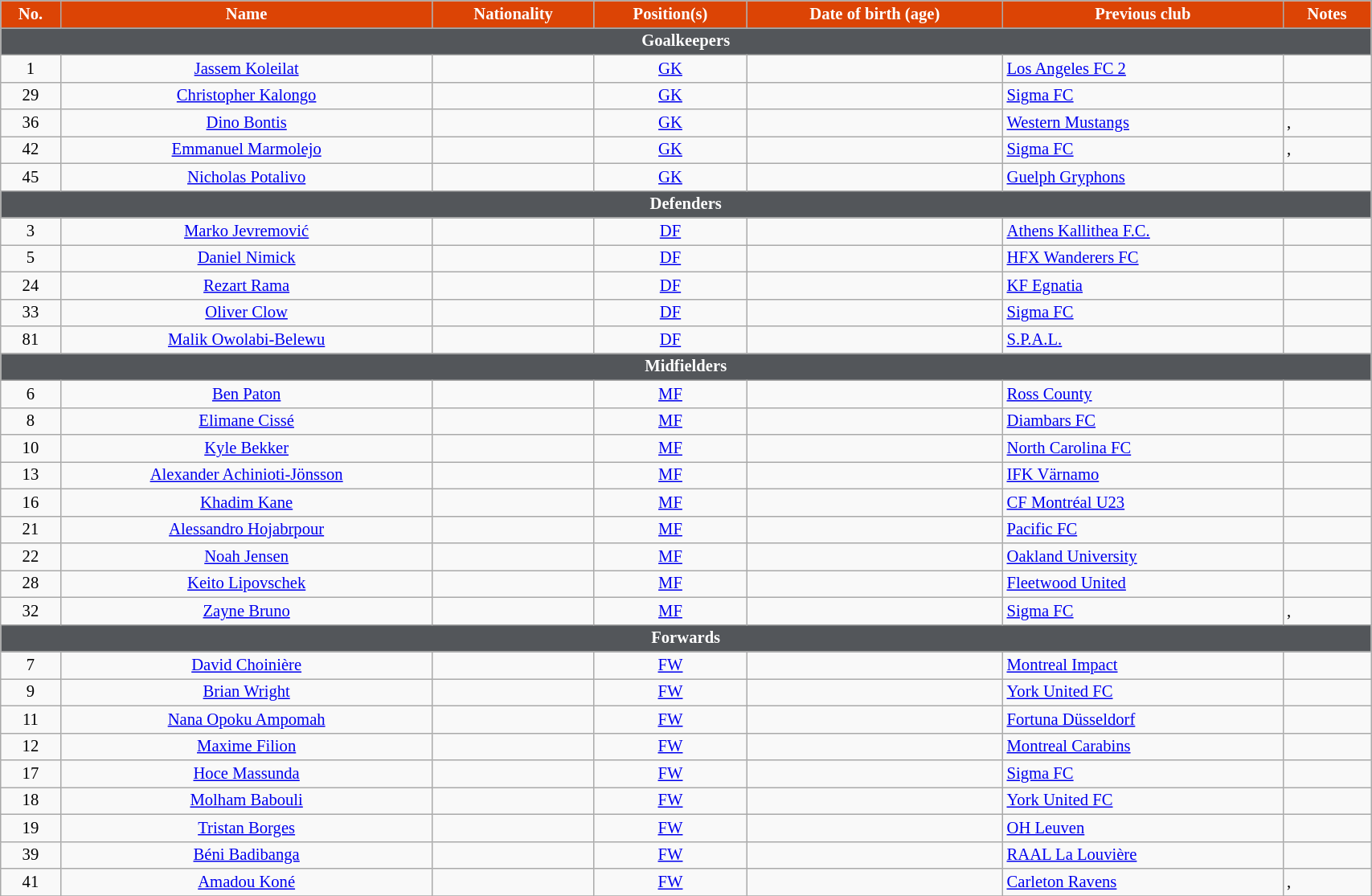<table class="wikitable" style="text-align:center; font-size:86%; width:90%;">
<tr>
<th style="background:#DC4405; color:white; text-align:center;">No.</th>
<th style="background:#DC4405; color:white; text-align:center;">Name</th>
<th style="background:#DC4405; color:white; text-align:center;">Nationality</th>
<th style="background:#DC4405; color:white; text-align:center;">Position(s)</th>
<th style="background:#DC4405; color:white; text-align:center;">Date of birth (age)</th>
<th style="background:#DC4405; color:white; text-align:center;">Previous club</th>
<th style="background:#DC4405; color:white; text-align:center;">Notes</th>
</tr>
<tr>
<th colspan="10" style="background:#53565A; color:white; text-align:center;">Goalkeepers</th>
</tr>
<tr>
<td>1</td>
<td><a href='#'>Jassem Koleilat</a></td>
<td></td>
<td><a href='#'>GK</a></td>
<td></td>
<td align="left"> <a href='#'>Los Angeles FC 2</a></td>
<td align="left"></td>
</tr>
<tr>
<td>29</td>
<td><a href='#'>Christopher Kalongo</a></td>
<td></td>
<td><a href='#'>GK</a></td>
<td></td>
<td align="left"> <a href='#'>Sigma FC</a></td>
<td align="left"></td>
</tr>
<tr>
<td>36</td>
<td><a href='#'>Dino Bontis</a></td>
<td></td>
<td><a href='#'>GK</a></td>
<td></td>
<td align="left"> <a href='#'>Western Mustangs</a></td>
<td align="left">, </td>
</tr>
<tr>
<td>42</td>
<td><a href='#'>Emmanuel Marmolejo</a></td>
<td></td>
<td><a href='#'>GK</a></td>
<td></td>
<td align="left"> <a href='#'>Sigma FC</a></td>
<td align="left">, </td>
</tr>
<tr>
<td>45</td>
<td><a href='#'>Nicholas Potalivo</a></td>
<td></td>
<td><a href='#'>GK</a></td>
<td></td>
<td align="left"> <a href='#'>Guelph Gryphons</a></td>
<td align="left"></td>
</tr>
<tr>
<th colspan="10" style="background:#53565A; color:white; text-align:center;">Defenders</th>
</tr>
<tr>
<td>3</td>
<td><a href='#'>Marko Jevremović</a></td>
<td></td>
<td><a href='#'>DF</a></td>
<td></td>
<td align="left"> <a href='#'>Athens Kallithea F.C.</a></td>
<td align="left"><a href='#'></a></td>
</tr>
<tr>
<td>5</td>
<td><a href='#'>Daniel Nimick</a></td>
<td></td>
<td><a href='#'>DF</a></td>
<td></td>
<td align="left"> <a href='#'>HFX Wanderers FC</a></td>
<td align="left"></td>
</tr>
<tr>
<td>24</td>
<td><a href='#'>Rezart Rama</a></td>
<td></td>
<td><a href='#'>DF</a></td>
<td></td>
<td align="left"> <a href='#'>KF Egnatia</a></td>
<td align="left"><a href='#'></a></td>
</tr>
<tr>
<td>33</td>
<td><a href='#'>Oliver Clow</a></td>
<td></td>
<td><a href='#'>DF</a></td>
<td></td>
<td align="left"> <a href='#'>Sigma FC</a></td>
<td align="left"></td>
</tr>
<tr>
<td>81</td>
<td><a href='#'>Malik Owolabi-Belewu</a></td>
<td></td>
<td><a href='#'>DF</a></td>
<td></td>
<td align="left"> <a href='#'>S.P.A.L.</a></td>
<td align="left"></td>
</tr>
<tr>
<th colspan="10" style="background:#53565A; color:white; text-align:center;">Midfielders</th>
</tr>
<tr>
<td>6</td>
<td><a href='#'>Ben Paton</a></td>
<td></td>
<td><a href='#'>MF</a></td>
<td></td>
<td align="left"> <a href='#'>Ross County</a></td>
<td align="left"></td>
</tr>
<tr>
<td>8</td>
<td><a href='#'>Elimane Cissé</a></td>
<td></td>
<td><a href='#'>MF</a></td>
<td></td>
<td align="left"> <a href='#'>Diambars FC</a></td>
<td align="left"></td>
</tr>
<tr>
<td>10</td>
<td><a href='#'>Kyle Bekker</a></td>
<td></td>
<td><a href='#'>MF</a></td>
<td></td>
<td align="left"> <a href='#'>North Carolina FC</a></td>
<td align="left"></td>
</tr>
<tr>
<td>13</td>
<td><a href='#'>Alexander Achinioti-Jönsson</a></td>
<td></td>
<td><a href='#'>MF</a></td>
<td></td>
<td align="left"> <a href='#'>IFK Värnamo</a></td>
<td align="left"></td>
</tr>
<tr>
<td>16</td>
<td><a href='#'>Khadim Kane</a></td>
<td></td>
<td><a href='#'>MF</a></td>
<td></td>
<td align="left"> <a href='#'>CF Montréal U23</a></td>
<td align="left"></td>
</tr>
<tr>
<td>21</td>
<td><a href='#'>Alessandro Hojabrpour</a></td>
<td></td>
<td><a href='#'>MF</a></td>
<td></td>
<td align="left"> <a href='#'>Pacific FC</a></td>
<td align="left"></td>
</tr>
<tr>
<td>22</td>
<td><a href='#'>Noah Jensen</a></td>
<td></td>
<td><a href='#'>MF</a></td>
<td></td>
<td align="left"> <a href='#'>Oakland University</a></td>
<td align="left"></td>
</tr>
<tr>
<td>28</td>
<td><a href='#'>Keito Lipovschek</a></td>
<td></td>
<td><a href='#'>MF</a></td>
<td></td>
<td align="left"> <a href='#'>Fleetwood United</a></td>
<td align="left"></td>
</tr>
<tr>
<td>32</td>
<td><a href='#'>Zayne Bruno</a></td>
<td></td>
<td><a href='#'>MF</a></td>
<td></td>
<td align="left"> <a href='#'>Sigma FC</a></td>
<td align="left">, </td>
</tr>
<tr>
<th colspan="10" style="background:#53565A; color:white; text-align:center;">Forwards</th>
</tr>
<tr>
<td>7</td>
<td><a href='#'>David Choinière</a></td>
<td></td>
<td><a href='#'>FW</a></td>
<td></td>
<td align="left"> <a href='#'>Montreal Impact</a></td>
<td align="left"></td>
</tr>
<tr>
<td>9</td>
<td><a href='#'>Brian Wright</a></td>
<td></td>
<td><a href='#'>FW</a></td>
<td></td>
<td align="left"> <a href='#'>York United FC</a></td>
<td align="left"></td>
</tr>
<tr>
<td>11</td>
<td><a href='#'>Nana Opoku Ampomah</a></td>
<td></td>
<td><a href='#'>FW</a></td>
<td></td>
<td align="left"> <a href='#'>Fortuna Düsseldorf</a></td>
<td align="left"><a href='#'></a></td>
</tr>
<tr>
<td>12</td>
<td><a href='#'>Maxime Filion</a></td>
<td></td>
<td><a href='#'>FW</a></td>
<td></td>
<td align="left"> <a href='#'>Montreal Carabins</a></td>
<td align="left"></td>
</tr>
<tr>
<td>17</td>
<td><a href='#'>Hoce Massunda</a></td>
<td></td>
<td><a href='#'>FW</a></td>
<td></td>
<td align="left"> <a href='#'>Sigma FC</a></td>
<td align="left"></td>
</tr>
<tr>
<td>18</td>
<td><a href='#'>Molham Babouli</a></td>
<td></td>
<td><a href='#'>FW</a></td>
<td></td>
<td align="left"> <a href='#'>York United FC</a></td>
<td align="left"></td>
</tr>
<tr>
<td>19</td>
<td><a href='#'>Tristan Borges</a></td>
<td></td>
<td><a href='#'>FW</a></td>
<td></td>
<td align="left"> <a href='#'>OH Leuven</a></td>
<td align="left"></td>
</tr>
<tr>
<td>39</td>
<td><a href='#'>Béni Badibanga</a></td>
<td></td>
<td><a href='#'>FW</a></td>
<td></td>
<td align="left"> <a href='#'>RAAL La Louvière</a></td>
<td align="left"><a href='#'></a></td>
</tr>
<tr>
<td>41</td>
<td><a href='#'>Amadou Koné</a></td>
<td></td>
<td><a href='#'>FW</a></td>
<td></td>
<td align="left"> <a href='#'>Carleton Ravens</a></td>
<td align="left">, </td>
</tr>
<tr>
</tr>
</table>
